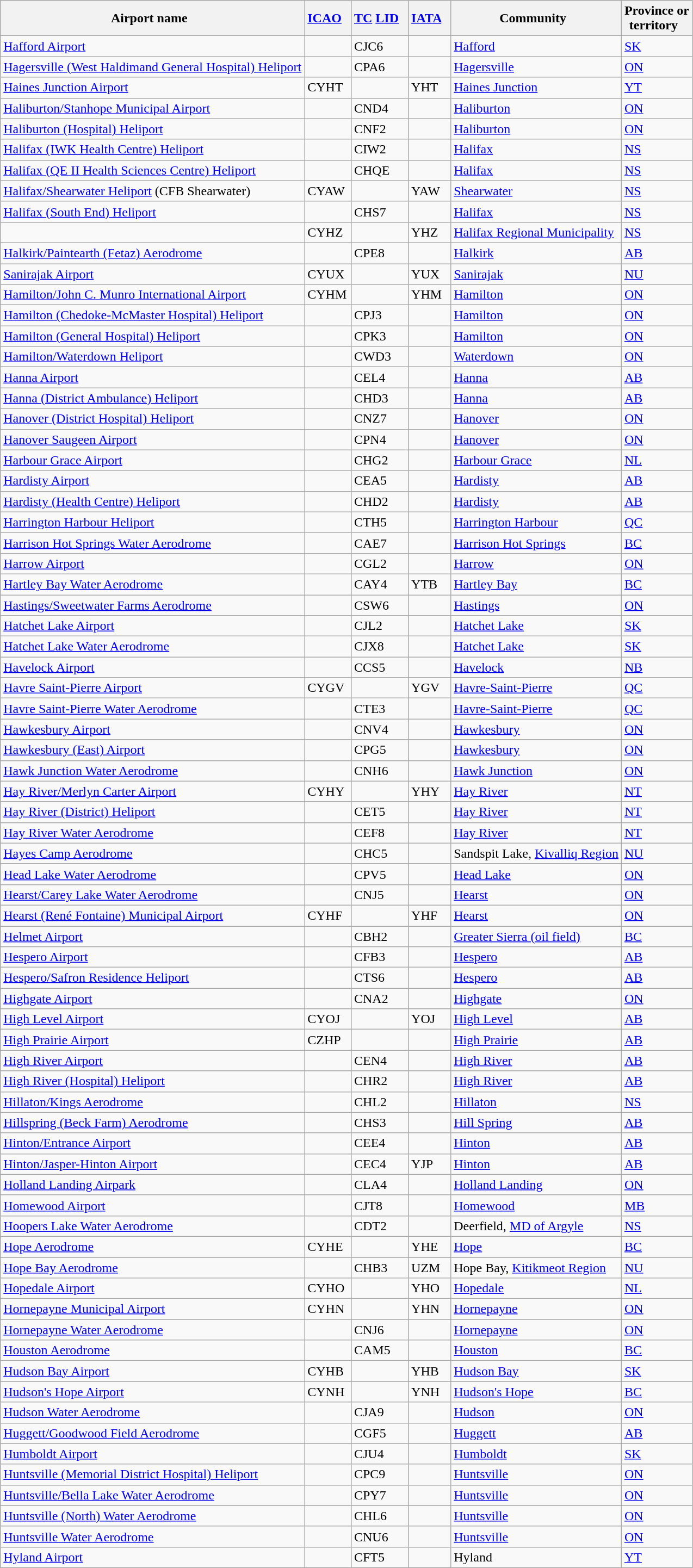<table class="wikitable sortable" style="width:auto;">
<tr>
<th width="*">Airport name  </th>
<th width="*"><a href='#'>ICAO</a>  </th>
<th width="*"><a href='#'>TC</a> <a href='#'>LID</a>  </th>
<th width="*"><a href='#'>IATA</a>  </th>
<th width="*">Community  </th>
<th width="*">Province or<br>territory  </th>
</tr>
<tr>
<td><a href='#'>Hafford Airport</a></td>
<td></td>
<td>CJC6</td>
<td></td>
<td><a href='#'>Hafford</a></td>
<td><a href='#'>SK</a></td>
</tr>
<tr>
<td><a href='#'>Hagersville (West Haldimand General Hospital) Heliport</a></td>
<td></td>
<td>CPA6</td>
<td></td>
<td><a href='#'>Hagersville</a></td>
<td><a href='#'>ON</a></td>
</tr>
<tr>
<td><a href='#'>Haines Junction Airport</a></td>
<td>CYHT</td>
<td></td>
<td>YHT</td>
<td><a href='#'>Haines Junction</a></td>
<td><a href='#'>YT</a></td>
</tr>
<tr>
<td><a href='#'>Haliburton/Stanhope Municipal Airport</a></td>
<td></td>
<td>CND4</td>
<td></td>
<td><a href='#'>Haliburton</a></td>
<td><a href='#'>ON</a></td>
</tr>
<tr>
<td><a href='#'>Haliburton (Hospital) Heliport</a></td>
<td></td>
<td>CNF2</td>
<td></td>
<td><a href='#'>Haliburton</a></td>
<td><a href='#'>ON</a></td>
</tr>
<tr>
<td><a href='#'>Halifax (IWK Health Centre) Heliport</a></td>
<td></td>
<td>CIW2</td>
<td></td>
<td><a href='#'>Halifax</a></td>
<td><a href='#'>NS</a></td>
</tr>
<tr>
<td><a href='#'>Halifax (QE II Health Sciences Centre) Heliport</a></td>
<td></td>
<td>CHQE</td>
<td></td>
<td><a href='#'>Halifax</a></td>
<td><a href='#'>NS</a></td>
</tr>
<tr>
<td><a href='#'>Halifax/Shearwater Heliport</a> (CFB Shearwater)</td>
<td>CYAW</td>
<td></td>
<td>YAW</td>
<td><a href='#'>Shearwater</a></td>
<td><a href='#'>NS</a></td>
</tr>
<tr>
<td><a href='#'>Halifax (South End) Heliport</a></td>
<td></td>
<td>CHS7</td>
<td></td>
<td><a href='#'>Halifax</a></td>
<td><a href='#'>NS</a></td>
</tr>
<tr>
<td></td>
<td>CYHZ</td>
<td></td>
<td>YHZ</td>
<td><a href='#'>Halifax Regional Municipality</a></td>
<td><a href='#'>NS</a></td>
</tr>
<tr>
<td><a href='#'>Halkirk/Paintearth (Fetaz) Aerodrome</a></td>
<td></td>
<td>CPE8</td>
<td></td>
<td><a href='#'>Halkirk</a></td>
<td><a href='#'>AB</a></td>
</tr>
<tr>
<td><a href='#'>Sanirajak Airport</a></td>
<td>CYUX</td>
<td></td>
<td>YUX</td>
<td><a href='#'>Sanirajak</a></td>
<td><a href='#'>NU</a></td>
</tr>
<tr>
<td><a href='#'>Hamilton/John C. Munro International Airport</a></td>
<td>CYHM</td>
<td></td>
<td>YHM</td>
<td><a href='#'>Hamilton</a></td>
<td><a href='#'>ON</a></td>
</tr>
<tr>
<td><a href='#'>Hamilton (Chedoke-McMaster Hospital) Heliport</a></td>
<td></td>
<td>CPJ3</td>
<td></td>
<td><a href='#'>Hamilton</a></td>
<td><a href='#'>ON</a></td>
</tr>
<tr>
<td><a href='#'>Hamilton (General Hospital) Heliport</a></td>
<td></td>
<td>CPK3</td>
<td></td>
<td><a href='#'>Hamilton</a></td>
<td><a href='#'>ON</a></td>
</tr>
<tr>
<td><a href='#'>Hamilton/Waterdown Heliport</a></td>
<td></td>
<td>CWD3</td>
<td></td>
<td><a href='#'>Waterdown</a></td>
<td><a href='#'>ON</a></td>
</tr>
<tr>
<td><a href='#'>Hanna Airport</a></td>
<td></td>
<td>CEL4</td>
<td></td>
<td><a href='#'>Hanna</a></td>
<td><a href='#'>AB</a></td>
</tr>
<tr>
<td><a href='#'>Hanna (District Ambulance) Heliport</a></td>
<td></td>
<td>CHD3</td>
<td></td>
<td><a href='#'>Hanna</a></td>
<td><a href='#'>AB</a></td>
</tr>
<tr>
<td><a href='#'>Hanover (District Hospital) Heliport</a></td>
<td></td>
<td>CNZ7</td>
<td></td>
<td><a href='#'>Hanover</a></td>
<td><a href='#'>ON</a></td>
</tr>
<tr>
<td><a href='#'>Hanover Saugeen Airport</a></td>
<td></td>
<td>CPN4</td>
<td></td>
<td><a href='#'>Hanover</a></td>
<td><a href='#'>ON</a></td>
</tr>
<tr>
<td><a href='#'>Harbour Grace Airport</a></td>
<td></td>
<td>CHG2</td>
<td></td>
<td><a href='#'>Harbour Grace</a></td>
<td><a href='#'>NL</a></td>
</tr>
<tr>
<td><a href='#'>Hardisty Airport</a></td>
<td></td>
<td>CEA5</td>
<td></td>
<td><a href='#'>Hardisty</a></td>
<td><a href='#'>AB</a></td>
</tr>
<tr>
<td><a href='#'>Hardisty (Health Centre) Heliport</a></td>
<td></td>
<td>CHD2</td>
<td></td>
<td><a href='#'>Hardisty</a></td>
<td><a href='#'>AB</a></td>
</tr>
<tr>
<td><a href='#'>Harrington Harbour Heliport</a></td>
<td></td>
<td>CTH5</td>
<td></td>
<td><a href='#'>Harrington Harbour</a></td>
<td><a href='#'>QC</a></td>
</tr>
<tr>
<td><a href='#'>Harrison Hot Springs Water Aerodrome</a></td>
<td></td>
<td>CAE7</td>
<td></td>
<td><a href='#'>Harrison Hot Springs</a></td>
<td><a href='#'>BC</a></td>
</tr>
<tr>
<td><a href='#'>Harrow Airport</a></td>
<td></td>
<td>CGL2</td>
<td></td>
<td><a href='#'>Harrow</a></td>
<td><a href='#'>ON</a></td>
</tr>
<tr>
<td><a href='#'>Hartley Bay Water Aerodrome</a></td>
<td></td>
<td>CAY4</td>
<td>YTB</td>
<td><a href='#'>Hartley Bay</a></td>
<td><a href='#'>BC</a></td>
</tr>
<tr>
<td><a href='#'>Hastings/Sweetwater Farms Aerodrome</a></td>
<td></td>
<td>CSW6</td>
<td></td>
<td><a href='#'>Hastings</a></td>
<td><a href='#'>ON</a></td>
</tr>
<tr>
<td><a href='#'>Hatchet Lake Airport</a></td>
<td></td>
<td>CJL2</td>
<td></td>
<td><a href='#'>Hatchet Lake</a></td>
<td><a href='#'>SK</a></td>
</tr>
<tr>
<td><a href='#'>Hatchet Lake Water Aerodrome</a></td>
<td></td>
<td>CJX8</td>
<td></td>
<td><a href='#'>Hatchet Lake</a></td>
<td><a href='#'>SK</a></td>
</tr>
<tr>
<td><a href='#'>Havelock Airport</a></td>
<td></td>
<td>CCS5</td>
<td></td>
<td><a href='#'>Havelock</a></td>
<td><a href='#'>NB</a></td>
</tr>
<tr>
<td><a href='#'>Havre Saint-Pierre Airport</a></td>
<td>CYGV</td>
<td></td>
<td>YGV</td>
<td><a href='#'>Havre-Saint-Pierre</a></td>
<td><a href='#'>QC</a></td>
</tr>
<tr>
<td><a href='#'>Havre Saint-Pierre Water Aerodrome</a></td>
<td></td>
<td>CTE3</td>
<td></td>
<td><a href='#'>Havre-Saint-Pierre</a></td>
<td><a href='#'>QC</a></td>
</tr>
<tr>
<td><a href='#'>Hawkesbury Airport</a></td>
<td></td>
<td>CNV4</td>
<td></td>
<td><a href='#'>Hawkesbury</a></td>
<td><a href='#'>ON</a></td>
</tr>
<tr>
<td><a href='#'>Hawkesbury (East) Airport</a></td>
<td></td>
<td>CPG5</td>
<td></td>
<td><a href='#'>Hawkesbury</a></td>
<td><a href='#'>ON</a></td>
</tr>
<tr>
<td><a href='#'>Hawk Junction Water Aerodrome</a></td>
<td></td>
<td>CNH6</td>
<td></td>
<td><a href='#'>Hawk Junction</a></td>
<td><a href='#'>ON</a></td>
</tr>
<tr>
<td><a href='#'>Hay River/Merlyn Carter Airport</a></td>
<td>CYHY</td>
<td></td>
<td>YHY</td>
<td><a href='#'>Hay River</a></td>
<td><a href='#'>NT</a></td>
</tr>
<tr>
<td><a href='#'>Hay River (District) Heliport</a></td>
<td></td>
<td>CET5</td>
<td></td>
<td><a href='#'>Hay River</a></td>
<td><a href='#'>NT</a></td>
</tr>
<tr>
<td><a href='#'>Hay River Water Aerodrome</a></td>
<td></td>
<td>CEF8</td>
<td></td>
<td><a href='#'>Hay River</a></td>
<td><a href='#'>NT</a></td>
</tr>
<tr>
<td><a href='#'>Hayes Camp Aerodrome</a></td>
<td></td>
<td>CHC5</td>
<td></td>
<td>Sandspit Lake, <a href='#'>Kivalliq Region</a></td>
<td><a href='#'>NU</a></td>
</tr>
<tr>
<td><a href='#'>Head Lake Water Aerodrome</a></td>
<td></td>
<td>CPV5</td>
<td></td>
<td><a href='#'>Head Lake</a></td>
<td><a href='#'>ON</a></td>
</tr>
<tr>
<td><a href='#'>Hearst/Carey Lake Water Aerodrome</a></td>
<td></td>
<td>CNJ5</td>
<td></td>
<td><a href='#'>Hearst</a></td>
<td><a href='#'>ON</a></td>
</tr>
<tr>
<td><a href='#'>Hearst (René Fontaine) Municipal Airport</a></td>
<td>CYHF</td>
<td></td>
<td>YHF</td>
<td><a href='#'>Hearst</a></td>
<td><a href='#'>ON</a></td>
</tr>
<tr>
<td><a href='#'>Helmet Airport</a></td>
<td></td>
<td>CBH2</td>
<td></td>
<td><a href='#'>Greater Sierra (oil field)</a></td>
<td><a href='#'>BC</a></td>
</tr>
<tr>
<td><a href='#'>Hespero Airport</a></td>
<td></td>
<td>CFB3</td>
<td></td>
<td><a href='#'>Hespero</a></td>
<td><a href='#'>AB</a></td>
</tr>
<tr>
<td><a href='#'>Hespero/Safron Residence Heliport</a></td>
<td></td>
<td>CTS6</td>
<td></td>
<td><a href='#'>Hespero</a></td>
<td><a href='#'>AB</a></td>
</tr>
<tr>
<td><a href='#'>Highgate Airport</a></td>
<td></td>
<td>CNA2</td>
<td></td>
<td><a href='#'>Highgate</a></td>
<td><a href='#'>ON</a></td>
</tr>
<tr>
<td><a href='#'>High Level Airport</a></td>
<td>CYOJ</td>
<td></td>
<td>YOJ</td>
<td><a href='#'>High Level</a></td>
<td><a href='#'>AB</a></td>
</tr>
<tr>
<td><a href='#'>High Prairie Airport</a></td>
<td>CZHP</td>
<td></td>
<td></td>
<td><a href='#'>High Prairie</a></td>
<td><a href='#'>AB</a></td>
</tr>
<tr>
<td><a href='#'>High River Airport</a></td>
<td></td>
<td>CEN4</td>
<td></td>
<td><a href='#'>High River</a></td>
<td><a href='#'>AB</a></td>
</tr>
<tr>
<td><a href='#'>High River (Hospital) Heliport</a></td>
<td></td>
<td>CHR2</td>
<td></td>
<td><a href='#'>High River</a></td>
<td><a href='#'>AB</a></td>
</tr>
<tr>
<td><a href='#'>Hillaton/Kings Aerodrome</a></td>
<td></td>
<td>CHL2</td>
<td></td>
<td><a href='#'>Hillaton</a></td>
<td><a href='#'>NS</a></td>
</tr>
<tr>
<td><a href='#'>Hillspring (Beck Farm) Aerodrome</a></td>
<td></td>
<td>CHS3</td>
<td></td>
<td><a href='#'>Hill Spring</a></td>
<td><a href='#'>AB</a></td>
</tr>
<tr>
<td><a href='#'>Hinton/Entrance Airport</a></td>
<td></td>
<td>CEE4</td>
<td></td>
<td><a href='#'>Hinton</a></td>
<td><a href='#'>AB</a></td>
</tr>
<tr>
<td><a href='#'>Hinton/Jasper-Hinton Airport</a></td>
<td></td>
<td>CEC4</td>
<td>YJP</td>
<td><a href='#'>Hinton</a></td>
<td><a href='#'>AB</a></td>
</tr>
<tr>
<td><a href='#'>Holland Landing Airpark</a></td>
<td></td>
<td>CLA4</td>
<td></td>
<td><a href='#'>Holland Landing</a></td>
<td><a href='#'>ON</a></td>
</tr>
<tr>
<td><a href='#'>Homewood Airport</a></td>
<td></td>
<td>CJT8</td>
<td></td>
<td><a href='#'>Homewood</a></td>
<td><a href='#'>MB</a></td>
</tr>
<tr>
<td><a href='#'>Hoopers Lake Water Aerodrome</a></td>
<td></td>
<td>CDT2</td>
<td></td>
<td>Deerfield, <a href='#'>MD of Argyle</a></td>
<td><a href='#'>NS</a></td>
</tr>
<tr>
<td><a href='#'>Hope Aerodrome</a></td>
<td>CYHE</td>
<td></td>
<td>YHE</td>
<td><a href='#'>Hope</a></td>
<td><a href='#'>BC</a></td>
</tr>
<tr>
<td><a href='#'>Hope Bay Aerodrome</a></td>
<td></td>
<td>CHB3</td>
<td>UZM</td>
<td>Hope Bay, <a href='#'>Kitikmeot Region</a></td>
<td><a href='#'>NU</a></td>
</tr>
<tr>
<td><a href='#'>Hopedale Airport</a></td>
<td>CYHO</td>
<td></td>
<td>YHO</td>
<td><a href='#'>Hopedale</a></td>
<td><a href='#'>NL</a></td>
</tr>
<tr>
<td><a href='#'>Hornepayne Municipal Airport</a></td>
<td>CYHN</td>
<td></td>
<td>YHN</td>
<td><a href='#'>Hornepayne</a></td>
<td><a href='#'>ON</a></td>
</tr>
<tr>
<td><a href='#'>Hornepayne Water Aerodrome</a></td>
<td></td>
<td>CNJ6</td>
<td></td>
<td><a href='#'>Hornepayne</a></td>
<td><a href='#'>ON</a></td>
</tr>
<tr>
<td><a href='#'>Houston Aerodrome</a></td>
<td></td>
<td>CAM5</td>
<td></td>
<td><a href='#'>Houston</a></td>
<td><a href='#'>BC</a></td>
</tr>
<tr>
<td><a href='#'>Hudson Bay Airport</a></td>
<td>CYHB</td>
<td></td>
<td>YHB</td>
<td><a href='#'>Hudson Bay</a></td>
<td><a href='#'>SK</a></td>
</tr>
<tr>
<td><a href='#'>Hudson's Hope Airport</a></td>
<td>CYNH</td>
<td></td>
<td>YNH</td>
<td><a href='#'>Hudson's Hope</a></td>
<td><a href='#'>BC</a></td>
</tr>
<tr>
<td><a href='#'>Hudson Water Aerodrome</a></td>
<td></td>
<td>CJA9</td>
<td></td>
<td><a href='#'>Hudson</a></td>
<td><a href='#'>ON</a></td>
</tr>
<tr>
<td><a href='#'>Huggett/Goodwood Field Aerodrome</a></td>
<td></td>
<td>CGF5</td>
<td></td>
<td><a href='#'>Huggett</a></td>
<td><a href='#'>AB</a></td>
</tr>
<tr>
<td><a href='#'>Humboldt Airport</a></td>
<td></td>
<td>CJU4</td>
<td></td>
<td><a href='#'>Humboldt</a></td>
<td><a href='#'>SK</a></td>
</tr>
<tr>
<td><a href='#'>Huntsville (Memorial District Hospital) Heliport</a></td>
<td></td>
<td>CPC9</td>
<td></td>
<td><a href='#'>Huntsville</a></td>
<td><a href='#'>ON</a></td>
</tr>
<tr>
<td><a href='#'>Huntsville/Bella Lake Water Aerodrome</a></td>
<td></td>
<td>CPY7</td>
<td></td>
<td><a href='#'>Huntsville</a></td>
<td><a href='#'>ON</a></td>
</tr>
<tr>
<td><a href='#'>Huntsville (North) Water Aerodrome</a></td>
<td></td>
<td>CHL6</td>
<td></td>
<td><a href='#'>Huntsville</a></td>
<td><a href='#'>ON</a></td>
</tr>
<tr>
<td><a href='#'>Huntsville Water Aerodrome</a></td>
<td></td>
<td>CNU6</td>
<td></td>
<td><a href='#'>Huntsville</a></td>
<td><a href='#'>ON</a></td>
</tr>
<tr>
<td><a href='#'>Hyland Airport</a></td>
<td></td>
<td>CFT5</td>
<td></td>
<td>Hyland</td>
<td><a href='#'>YT</a></td>
</tr>
</table>
